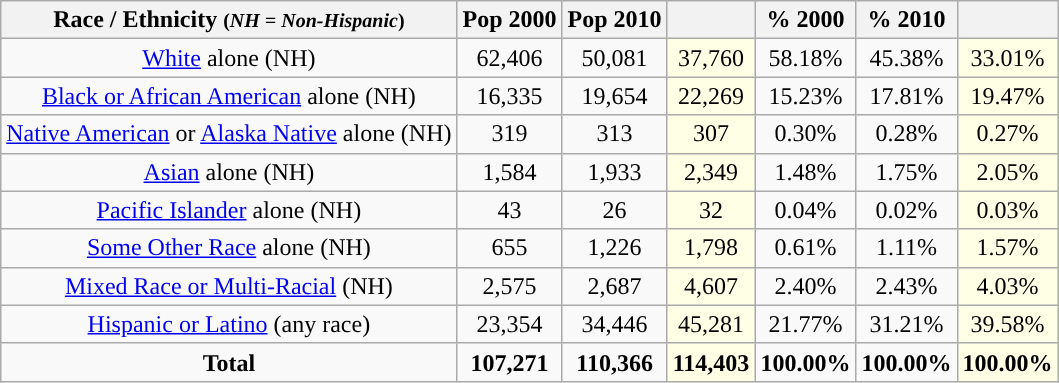<table class="wikitable" style="text-align:center;">
<tr>
<th>Race / Ethnicity <small>(<em>NH = Non-Hispanic</em>)</small></th>
<th>Pop 2000</th>
<th>Pop 2010</th>
<th></th>
<th>% 2000</th>
<th>% 2010</th>
<th></th>
</tr>
<tr>
<td><a href='#'>White</a> alone (NH)</td>
<td>62,406</td>
<td>50,081</td>
<td style='background: #ffffe6;'>37,760</td>
<td>58.18%</td>
<td>45.38%</td>
<td style='background: #ffffe6;'>33.01%</td>
</tr>
<tr>
<td><a href='#'>Black or African American</a> alone (NH)</td>
<td>16,335</td>
<td>19,654</td>
<td style='background: #ffffe6;'>22,269</td>
<td>15.23%</td>
<td>17.81%</td>
<td style='background: #ffffe6;'>19.47%</td>
</tr>
<tr>
<td><a href='#'>Native American</a> or <a href='#'>Alaska Native</a> alone (NH)</td>
<td>319</td>
<td>313</td>
<td style='background: #ffffe6;'>307</td>
<td>0.30%</td>
<td>0.28%</td>
<td style='background: #ffffe6;'>0.27%</td>
</tr>
<tr>
<td><a href='#'>Asian</a> alone (NH)</td>
<td>1,584</td>
<td>1,933</td>
<td style='background: #ffffe6;'>2,349</td>
<td>1.48%</td>
<td>1.75%</td>
<td style='background: #ffffe6;'>2.05%</td>
</tr>
<tr>
<td><a href='#'>Pacific Islander</a> alone (NH)</td>
<td>43</td>
<td>26</td>
<td style='background: #ffffe6;'>32</td>
<td>0.04%</td>
<td>0.02%</td>
<td style='background: #ffffe6;'>0.03%</td>
</tr>
<tr>
<td><a href='#'>Some Other Race</a> alone (NH)</td>
<td>655</td>
<td>1,226</td>
<td style='background: #ffffe6;'>1,798</td>
<td>0.61%</td>
<td>1.11%</td>
<td style='background: #ffffe6;'>1.57%</td>
</tr>
<tr>
<td><a href='#'>Mixed Race or Multi-Racial</a> (NH)</td>
<td>2,575</td>
<td>2,687</td>
<td style='background: #ffffe6;'>4,607</td>
<td>2.40%</td>
<td>2.43%</td>
<td style='background: #ffffe6;'>4.03%</td>
</tr>
<tr>
<td><a href='#'>Hispanic or Latino</a> (any race)</td>
<td>23,354</td>
<td>34,446</td>
<td style='background: #ffffe6;'>45,281</td>
<td>21.77%</td>
<td>31.21%</td>
<td style='background: #ffffe6;'>39.58%</td>
</tr>
<tr>
<td><strong>Total</strong></td>
<td><strong>107,271</strong></td>
<td><strong>110,366</strong></td>
<td style='background: #ffffe6;'><strong>114,403</strong></td>
<td><strong>100.00%</strong></td>
<td><strong>100.00%</strong></td>
<td style='background: #ffffe6;'><strong>100.00%</strong></td>
</tr>
</table>
